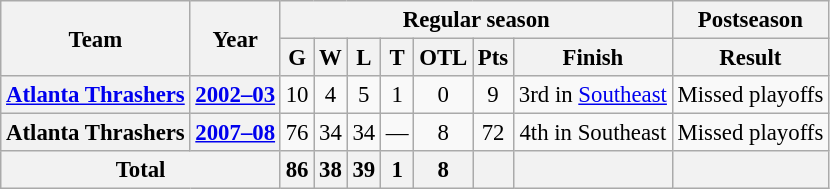<table class="wikitable" style="font-size: 95%; text-align:center;">
<tr>
<th rowspan="2">Team</th>
<th rowspan="2">Year</th>
<th colspan="7">Regular season</th>
<th>Postseason</th>
</tr>
<tr>
<th>G</th>
<th>W</th>
<th>L</th>
<th>T</th>
<th>OTL</th>
<th>Pts</th>
<th>Finish</th>
<th>Result</th>
</tr>
<tr>
<th><a href='#'>Atlanta Thrashers</a></th>
<th><a href='#'>2002–03</a></th>
<td>10</td>
<td>4</td>
<td>5</td>
<td>1</td>
<td>0</td>
<td>9</td>
<td>3rd in <a href='#'>Southeast</a></td>
<td>Missed playoffs</td>
</tr>
<tr>
<th>Atlanta Thrashers</th>
<th><a href='#'>2007–08</a></th>
<td>76</td>
<td>34</td>
<td>34</td>
<td>—</td>
<td>8</td>
<td>72</td>
<td>4th in Southeast</td>
<td>Missed playoffs</td>
</tr>
<tr>
<th colspan="2">Total</th>
<th>86</th>
<th>38</th>
<th>39</th>
<th>1</th>
<th>8</th>
<th></th>
<th></th>
<th></th>
</tr>
</table>
